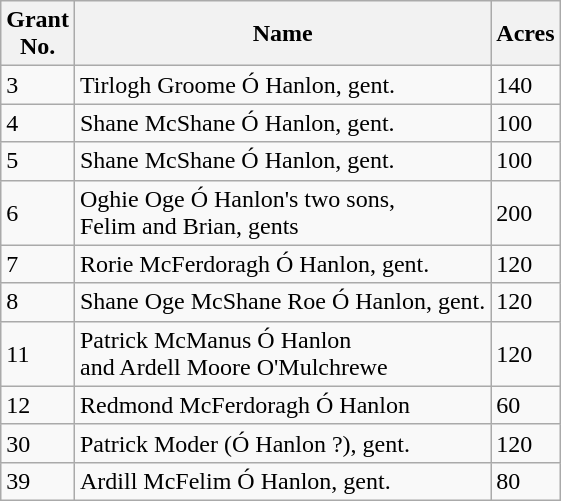<table class="wikitable">
<tr>
<th>Grant<br> No.</th>
<th>Name</th>
<th>Acres</th>
</tr>
<tr>
<td>3</td>
<td>Tirlogh Groome Ó Hanlon, gent.</td>
<td>140</td>
</tr>
<tr>
<td>4</td>
<td>Shane McShane Ó Hanlon, gent.</td>
<td>100</td>
</tr>
<tr>
<td>5</td>
<td>Shane McShane Ó Hanlon, gent.</td>
<td>100</td>
</tr>
<tr>
<td>6</td>
<td>Oghie Oge Ó Hanlon's two sons,<br> Felim and Brian, gents</td>
<td>200</td>
</tr>
<tr>
<td>7</td>
<td>Rorie McFerdoragh Ó Hanlon, gent.</td>
<td>120</td>
</tr>
<tr>
<td>8</td>
<td>Shane Oge McShane Roe Ó Hanlon, gent.</td>
<td>120</td>
</tr>
<tr>
<td>11</td>
<td>Patrick McManus Ó Hanlon<br>and Ardell Moore O'Mulchrewe</td>
<td>120</td>
</tr>
<tr>
<td>12</td>
<td>Redmond McFerdoragh Ó Hanlon</td>
<td>60</td>
</tr>
<tr>
<td>30</td>
<td>Patrick Moder (Ó Hanlon ?), gent.</td>
<td>120</td>
</tr>
<tr>
<td>39</td>
<td>Ardill McFelim Ó Hanlon, gent.</td>
<td>80</td>
</tr>
</table>
